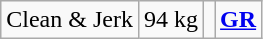<table class = "wikitable" style="text-align:center;">
<tr>
<td>Clean & Jerk</td>
<td>94 kg</td>
<td align=left></td>
<td><strong><a href='#'>GR</a></strong></td>
</tr>
</table>
